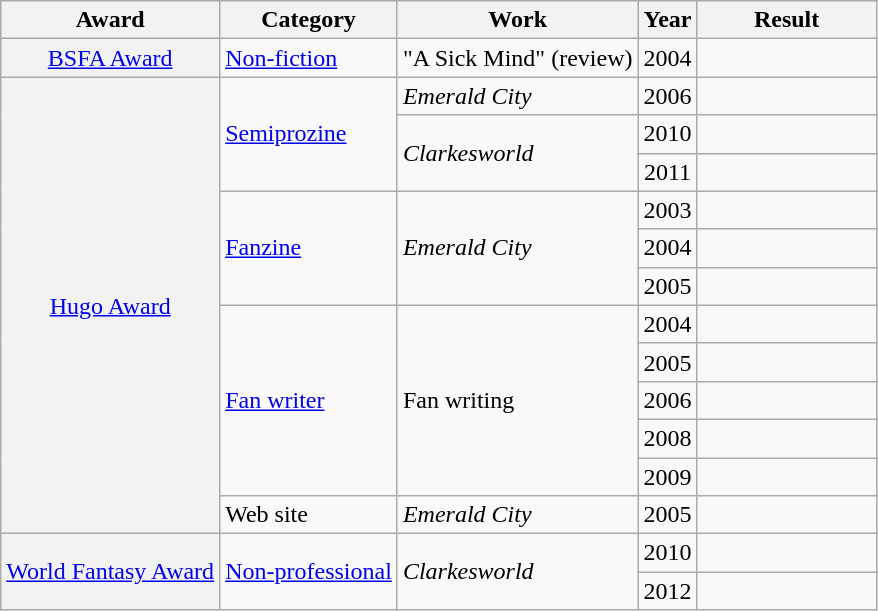<table class="wikitable sortable">
<tr>
<th scope=col style="min-width: 8em">Award</th>
<th scope=col>Category</th>
<th scope=col>Work</th>
<th scope=col>Year</th>
<th scope=col style="min-width: 7em">Result</th>
</tr>
<tr>
<th scope=row style="font-weight: normal"><a href='#'>BSFA Award</a></th>
<td><a href='#'>Non-fiction</a></td>
<td>"A Sick Mind" (review)</td>
<td style="text-align: center">2004</td>
<td></td>
</tr>
<tr>
<th scope=row style="font-weight: normal" rowspan=12><a href='#'>Hugo Award</a></th>
<td rowspan=3><a href='#'>Semiprozine</a></td>
<td><em>Emerald City</em></td>
<td style="text-align: center">2006</td>
<td></td>
</tr>
<tr>
<td rowspan=2><em>Clarkesworld</em></td>
<td style="text-align: center">2010</td>
<td></td>
</tr>
<tr>
<td style="text-align: center">2011</td>
<td></td>
</tr>
<tr>
<td rowspan=3><a href='#'>Fanzine</a></td>
<td rowspan=3><em>Emerald City</em></td>
<td style="text-align: center">2003</td>
<td></td>
</tr>
<tr>
<td style="text-align: center">2004</td>
<td></td>
</tr>
<tr>
<td style="text-align: center">2005</td>
<td></td>
</tr>
<tr>
<td rowspan=5><a href='#'>Fan writer</a></td>
<td rowspan=5>Fan writing</td>
<td style="text-align: center">2004</td>
<td></td>
</tr>
<tr>
<td style="text-align: center">2005</td>
<td></td>
</tr>
<tr>
<td style="text-align: center">2006</td>
<td></td>
</tr>
<tr>
<td style="text-align: center">2008</td>
<td></td>
</tr>
<tr>
<td style="text-align: center">2009</td>
<td></td>
</tr>
<tr>
<td>Web site</td>
<td><em>Emerald City</em></td>
<td style="text-align: center">2005</td>
<td></td>
</tr>
<tr>
<th scope=row style="font-weight: normal" rowspan=2><a href='#'>World Fantasy Award</a></th>
<td rowspan=2><a href='#'>Non-professional</a></td>
<td rowspan=2><em>Clarkesworld</em></td>
<td style="text-align: center">2010</td>
<td></td>
</tr>
<tr>
<td style="text-align: center">2012</td>
<td></td>
</tr>
</table>
